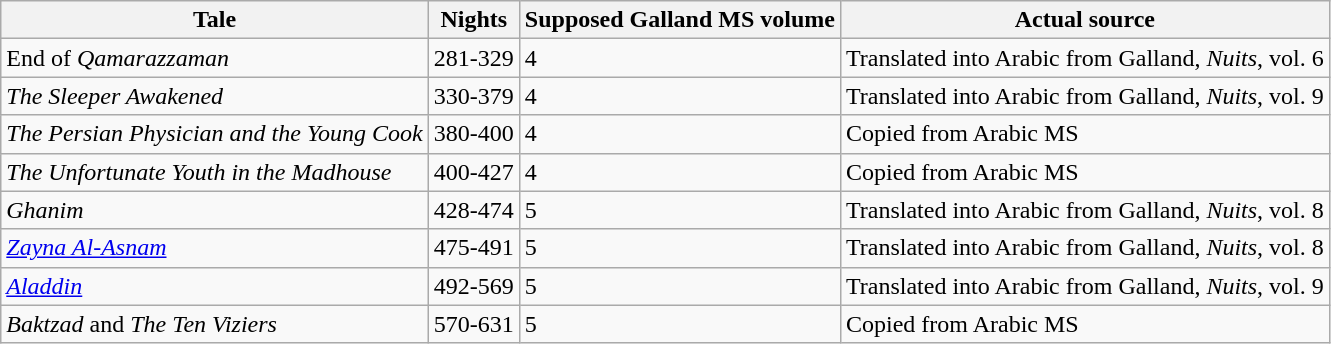<table class="wikitable">
<tr>
<th>Tale</th>
<th>Nights</th>
<th>Supposed Galland MS volume</th>
<th>Actual source</th>
</tr>
<tr>
<td>End of <em>Qamarazzaman</em></td>
<td>281-329</td>
<td>4</td>
<td>Translated into Arabic from Galland, <em>Nuits</em>, vol. 6</td>
</tr>
<tr>
<td><em>The Sleeper Awakened</em></td>
<td>330-379</td>
<td>4</td>
<td>Translated into Arabic from Galland, <em>Nuits</em>, vol. 9</td>
</tr>
<tr>
<td><em>The Persian Physician and the Young Cook</em></td>
<td>380-400</td>
<td>4</td>
<td>Copied from Arabic MS</td>
</tr>
<tr>
<td><em>The Unfortunate Youth in the Madhouse</em></td>
<td>400-427</td>
<td>4</td>
<td>Copied from Arabic MS</td>
</tr>
<tr>
<td><em>Ghanim</em></td>
<td>428-474</td>
<td>5</td>
<td>Translated into Arabic from Galland, <em>Nuits</em>, vol. 8</td>
</tr>
<tr>
<td><em><a href='#'>Zayna Al-Asnam</a></em></td>
<td>475-491</td>
<td>5</td>
<td>Translated into Arabic from Galland, <em>Nuits</em>, vol. 8</td>
</tr>
<tr>
<td><em><a href='#'>Aladdin</a></em></td>
<td>492-569</td>
<td>5</td>
<td>Translated into Arabic from Galland, <em>Nuits</em>, vol. 9</td>
</tr>
<tr>
<td><em>Baktzad</em> and <em>The Ten Viziers</em></td>
<td>570-631</td>
<td>5</td>
<td>Copied from Arabic MS</td>
</tr>
</table>
